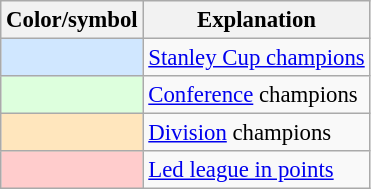<table class="wikitable" style="font-size:95%">
<tr>
<th scope="col">Color/symbol</th>
<th scope="col">Explanation</th>
</tr>
<tr>
<th scope="row" style="background:#D0E7FF"></th>
<td><a href='#'>Stanley Cup champions</a></td>
</tr>
<tr>
<th scope="row" style="background:#DDFFDD"></th>
<td><a href='#'>Conference</a> champions</td>
</tr>
<tr>
<th scope="row" style="background:#FFE6BD"></th>
<td><a href='#'>Division</a> champions</td>
</tr>
<tr>
<th scope="row" style="background:#FFCCCC"></th>
<td><a href='#'>Led league in points</a></td>
</tr>
</table>
